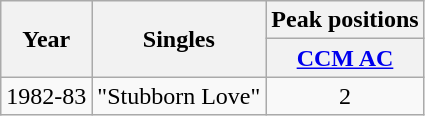<table class="wikitable">
<tr>
<th rowspan="2">Year</th>
<th rowspan="2">Singles</th>
<th colspan="1">Peak positions</th>
</tr>
<tr>
<th><a href='#'>CCM AC</a></th>
</tr>
<tr>
<td>1982-83</td>
<td>"Stubborn Love"</td>
<td align="center">2</td>
</tr>
</table>
